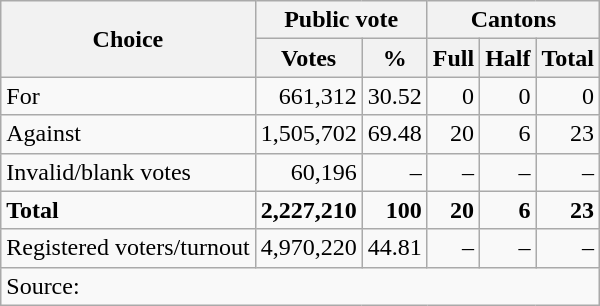<table class=wikitable style=text-align:right>
<tr>
<th rowspan=2>Choice</th>
<th colspan=2>Public vote</th>
<th colspan=3>Cantons</th>
</tr>
<tr>
<th>Votes</th>
<th>%</th>
<th>Full</th>
<th>Half</th>
<th>Total</th>
</tr>
<tr>
<td align=left>For</td>
<td>661,312</td>
<td>30.52</td>
<td>0</td>
<td>0</td>
<td>0</td>
</tr>
<tr>
<td align=left>Against</td>
<td>1,505,702</td>
<td>69.48</td>
<td>20</td>
<td>6</td>
<td>23</td>
</tr>
<tr>
<td align=left>Invalid/blank votes</td>
<td>60,196</td>
<td>–</td>
<td>–</td>
<td>–</td>
<td>–</td>
</tr>
<tr>
<td align=left><strong>Total</strong></td>
<td><strong>2,227,210</strong></td>
<td><strong>100</strong></td>
<td><strong>20</strong></td>
<td><strong>6</strong></td>
<td><strong>23</strong></td>
</tr>
<tr>
<td align=left>Registered voters/turnout</td>
<td>4,970,220</td>
<td>44.81</td>
<td>–</td>
<td>–</td>
<td>–</td>
</tr>
<tr>
<td align=left colspan=6>Source: </td>
</tr>
</table>
